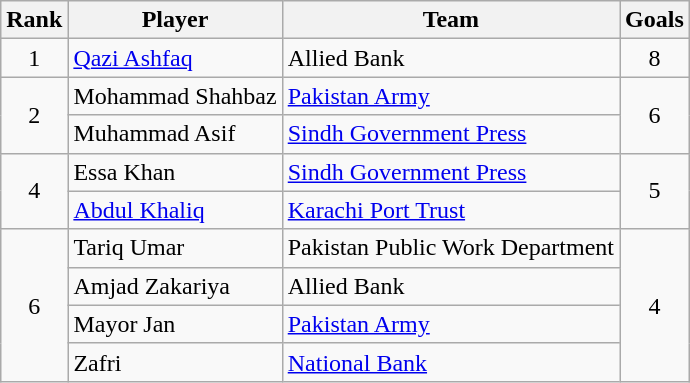<table class="wikitable" style="text-align:center">
<tr>
<th>Rank</th>
<th>Player</th>
<th>Team</th>
<th>Goals</th>
</tr>
<tr>
<td>1</td>
<td align=left><a href='#'>Qazi Ashfaq</a></td>
<td align=left>Allied Bank</td>
<td>8</td>
</tr>
<tr>
<td rowspan=2>2</td>
<td align=left>Mohammad Shahbaz</td>
<td align=left><a href='#'>Pakistan Army</a></td>
<td rowspan=2>6</td>
</tr>
<tr>
<td align=left>Muhammad Asif</td>
<td align=left><a href='#'>Sindh Government Press</a></td>
</tr>
<tr>
<td rowspan=2>4</td>
<td align=left>Essa Khan</td>
<td align=left><a href='#'>Sindh Government Press</a></td>
<td rowspan=2>5</td>
</tr>
<tr>
<td align=left><a href='#'>Abdul Khaliq</a></td>
<td align=left><a href='#'>Karachi Port Trust</a></td>
</tr>
<tr>
<td rowspan=4>6</td>
<td align=left>Tariq Umar</td>
<td align=left>Pakistan Public Work Department</td>
<td rowspan=4>4</td>
</tr>
<tr>
<td align=left>Amjad Zakariya</td>
<td align=left>Allied Bank</td>
</tr>
<tr>
<td align=left>Mayor Jan</td>
<td align=left><a href='#'>Pakistan Army</a></td>
</tr>
<tr>
<td align=left>Zafri</td>
<td align=left><a href='#'>National Bank</a></td>
</tr>
</table>
